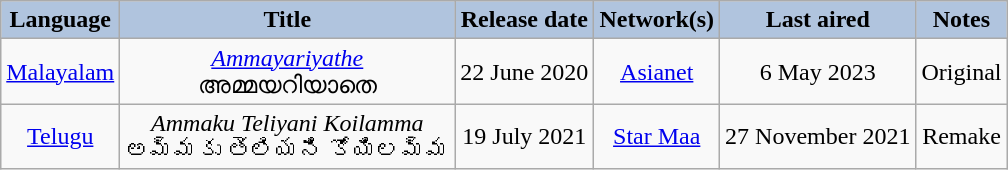<table class="wikitable" style="text-align:center;">
<tr>
<th style="background:LightSteelBlue">Language</th>
<th style=background:LightSteelBlue;">Title</th>
<th style=background:LightSteelBlue;">Release date</th>
<th style=background:LightSteelBlue;">Network(s)</th>
<th style=background:LightSteelBlue;">Last aired</th>
<th style=background:LightSteelBlue;">Notes</th>
</tr>
<tr>
<td><a href='#'>Malayalam</a></td>
<td><em><a href='#'>Ammayariyathe</a></em> <br> അമ്മയറിയാതെ</td>
<td>22 June 2020</td>
<td><a href='#'>Asianet</a></td>
<td>6 May 2023</td>
<td>Original</td>
</tr>
<tr>
<td><a href='#'>Telugu</a></td>
<td><em>Ammaku Teliyani Koilamma</em> <br> అమ్మకు తెలియని కోయిలమ్మ</td>
<td>19 July 2021</td>
<td><a href='#'>Star Maa</a></td>
<td>27 November 2021</td>
<td>Remake</td>
</tr>
</table>
